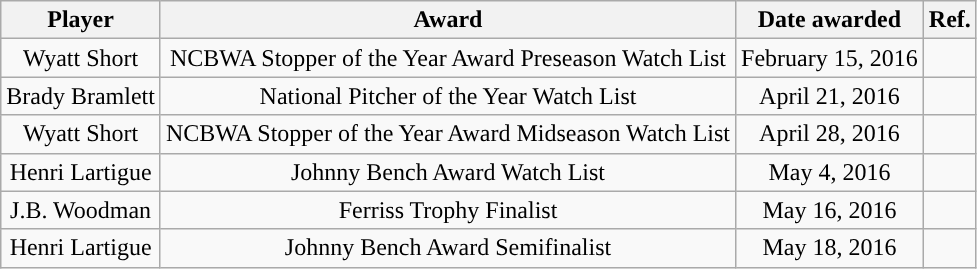<table class="wikitable sortable sortable" style="text-align: center">
<tr>
<th>Player</th>
<th>Award</th>
<th>Date awarded</th>
<th>Ref.</th>
</tr>
<tr>
<td>Wyatt Short</td>
<td>NCBWA Stopper of the Year Award Preseason Watch List</td>
<td>February 15, 2016</td>
<td></td>
</tr>
<tr>
<td>Brady Bramlett</td>
<td>National Pitcher of the Year Watch List</td>
<td>April 21, 2016</td>
<td></td>
</tr>
<tr>
<td>Wyatt Short</td>
<td>NCBWA Stopper of the Year Award Midseason Watch List</td>
<td>April 28, 2016</td>
<td></td>
</tr>
<tr>
<td>Henri Lartigue</td>
<td>Johnny Bench Award Watch List</td>
<td>May 4, 2016</td>
<td></td>
</tr>
<tr>
<td>J.B. Woodman</td>
<td>Ferriss Trophy Finalist</td>
<td>May 16, 2016</td>
<td></td>
</tr>
<tr>
<td>Henri Lartigue</td>
<td>Johnny Bench Award Semifinalist</td>
<td>May 18, 2016</td>
<td></td>
</tr>
</table>
